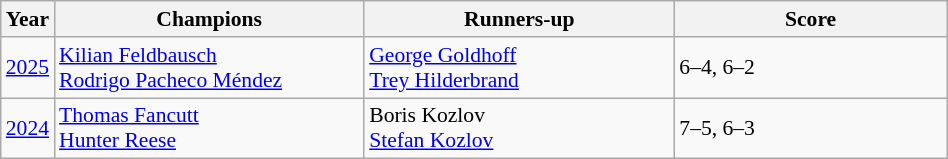<table class="wikitable" style="font-size:90%">
<tr>
<th>Year</th>
<th width="200">Champions</th>
<th width="200">Runners-up</th>
<th width="175">Score</th>
</tr>
<tr>
<td><a href='#'>2025</a></td>
<td> <a href='#'>Kilian Feldbausch</a><br> <a href='#'>Rodrigo Pacheco Méndez</a></td>
<td> <a href='#'>George Goldhoff</a><br> <a href='#'>Trey Hilderbrand</a></td>
<td>6–4, 6–2</td>
</tr>
<tr>
<td><a href='#'>2024</a></td>
<td> <a href='#'>Thomas Fancutt</a><br> <a href='#'>Hunter Reese</a></td>
<td> Boris Kozlov<br> <a href='#'>Stefan Kozlov</a></td>
<td>7–5, 6–3</td>
</tr>
</table>
